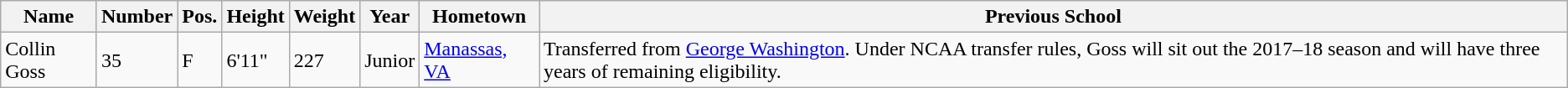<table class="wikitable sortable" border="1">
<tr>
<th>Name</th>
<th>Number</th>
<th>Pos.</th>
<th>Height</th>
<th>Weight</th>
<th>Year</th>
<th>Hometown</th>
<th class="unsortable">Previous School</th>
</tr>
<tr>
<td>Collin Goss</td>
<td>35</td>
<td>F</td>
<td>6'11"</td>
<td>227</td>
<td>Junior</td>
<td><a href='#'>Manassas, VA</a></td>
<td>Transferred from <a href='#'>George Washington</a>. Under NCAA transfer rules, Goss will sit out the 2017–18 season and will have three years of remaining eligibility.</td>
</tr>
</table>
